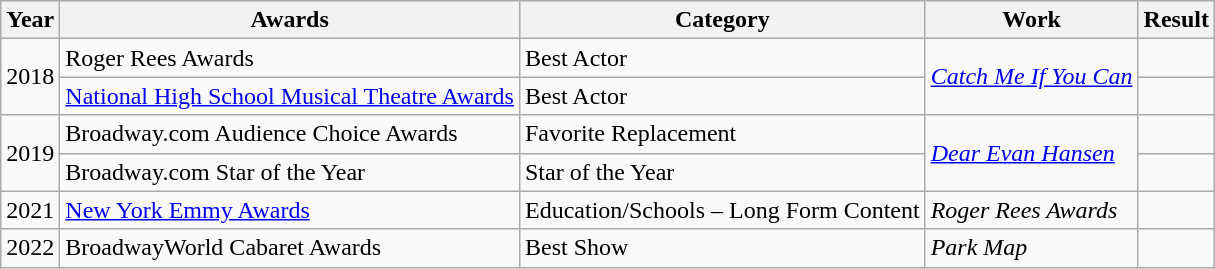<table class="wikitable">
<tr>
<th>Year</th>
<th>Awards</th>
<th>Category</th>
<th>Work</th>
<th>Result</th>
</tr>
<tr>
<td rowspan="2">2018</td>
<td>Roger Rees Awards</td>
<td>Best Actor</td>
<td rowspan="2"><em><a href='#'>Catch Me If You Can</a></em></td>
<td></td>
</tr>
<tr>
<td><a href='#'>National High School Musical Theatre Awards</a></td>
<td>Best Actor</td>
<td></td>
</tr>
<tr>
<td rowspan="2">2019</td>
<td>Broadway.com Audience Choice Awards</td>
<td>Favorite Replacement</td>
<td rowspan="2"><em><a href='#'>Dear Evan Hansen</a></em></td>
<td></td>
</tr>
<tr>
<td>Broadway.com Star of the Year</td>
<td>Star of the Year</td>
<td></td>
</tr>
<tr>
<td align="center">2021</td>
<td><a href='#'>New York Emmy Awards</a></td>
<td>Education/Schools – Long Form Content</td>
<td><em>Roger Rees Awards</em></td>
<td></td>
</tr>
<tr>
<td align="center">2022</td>
<td>BroadwayWorld Cabaret Awards</td>
<td>Best Show</td>
<td><em>Park Map</em></td>
<td></td>
</tr>
</table>
